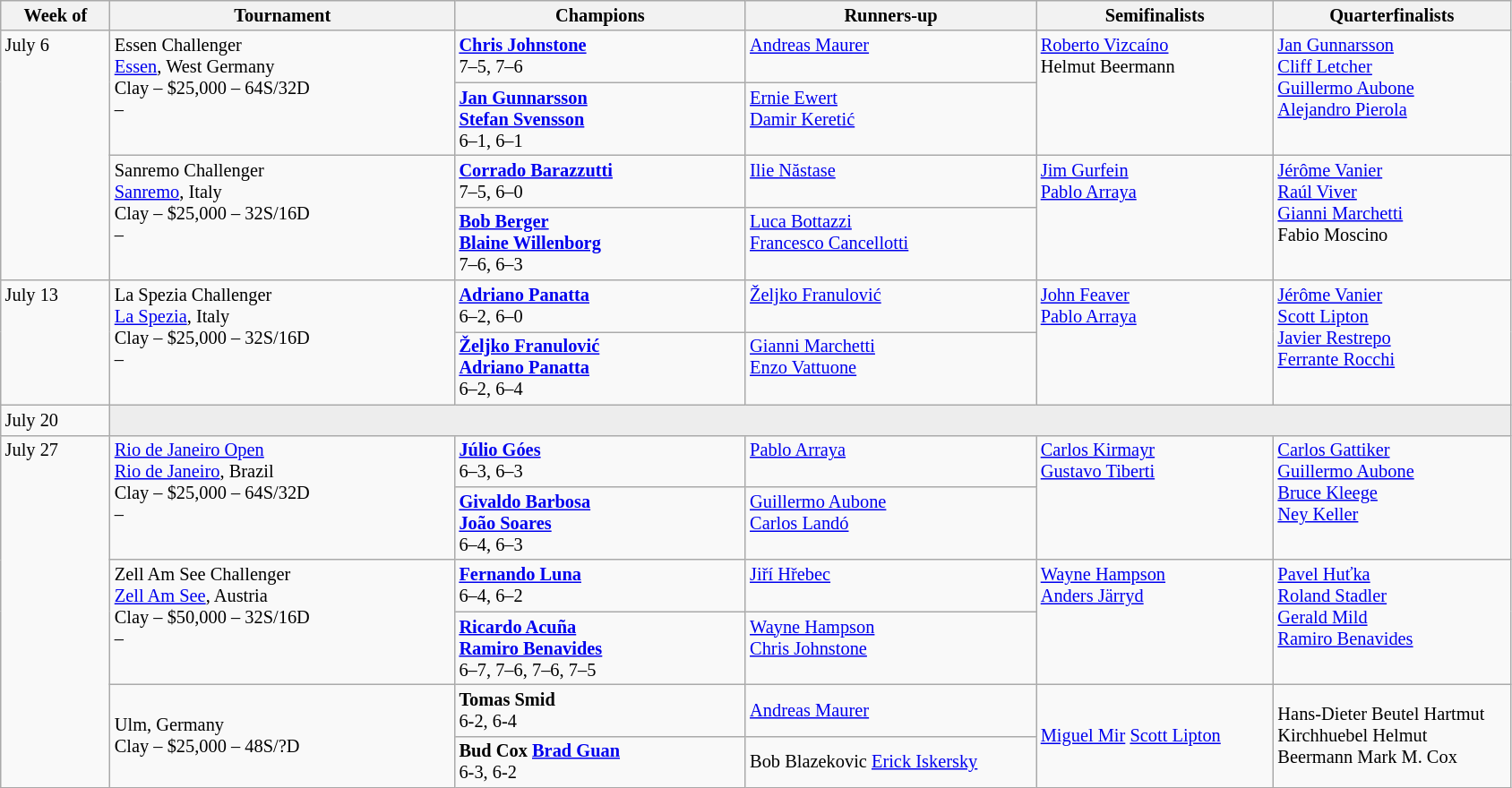<table class="wikitable" style="font-size:85%;">
<tr>
<th width="75">Week of</th>
<th width="250">Tournament</th>
<th width="210">Champions</th>
<th width="210">Runners-up</th>
<th width="170">Semifinalists</th>
<th width="170">Quarterfinalists</th>
</tr>
<tr valign="top">
<td rowspan="4">July 6</td>
<td rowspan="2">Essen Challenger<br> <a href='#'>Essen</a>, West Germany<br>Clay – $25,000 – 64S/32D<br>  – </td>
<td> <strong><a href='#'>Chris Johnstone</a></strong> <br>7–5, 7–6</td>
<td> <a href='#'>Andreas Maurer</a></td>
<td rowspan="2"> <a href='#'>Roberto Vizcaíno</a> <br>  Helmut Beermann</td>
<td rowspan="2"> <a href='#'>Jan Gunnarsson</a> <br>  <a href='#'>Cliff Letcher</a> <br> <a href='#'>Guillermo Aubone</a> <br>  <a href='#'>Alejandro Pierola</a></td>
</tr>
<tr valign="top">
<td> <strong><a href='#'>Jan Gunnarsson</a></strong> <br> <strong><a href='#'>Stefan Svensson</a></strong><br>6–1, 6–1</td>
<td> <a href='#'>Ernie Ewert</a> <br> <a href='#'>Damir Keretić</a></td>
</tr>
<tr valign="top">
<td rowspan="2">Sanremo Challenger<br> <a href='#'>Sanremo</a>, Italy<br>Clay – $25,000 – 32S/16D<br>  – </td>
<td> <strong><a href='#'>Corrado Barazzutti</a></strong> <br>7–5, 6–0</td>
<td> <a href='#'>Ilie Năstase</a></td>
<td rowspan="2"> <a href='#'>Jim Gurfein</a> <br>  <a href='#'>Pablo Arraya</a></td>
<td rowspan="2"> <a href='#'>Jérôme Vanier</a> <br>  <a href='#'>Raúl Viver</a> <br> <a href='#'>Gianni Marchetti</a> <br>  Fabio Moscino</td>
</tr>
<tr valign="top">
<td> <strong><a href='#'>Bob Berger</a></strong> <br> <strong><a href='#'>Blaine Willenborg</a></strong><br>7–6, 6–3</td>
<td> <a href='#'>Luca Bottazzi</a> <br> <a href='#'>Francesco Cancellotti</a></td>
</tr>
<tr valign="top">
<td rowspan="2">July 13</td>
<td rowspan="2">La Spezia Challenger<br><a href='#'>La Spezia</a>, Italy<br>Clay – $25,000 – 32S/16D<br>  – </td>
<td> <strong><a href='#'>Adriano Panatta</a></strong> <br>6–2, 6–0</td>
<td> <a href='#'>Željko Franulović</a></td>
<td rowspan="2"> <a href='#'>John Feaver</a> <br>  <a href='#'>Pablo Arraya</a></td>
<td rowspan="2"> <a href='#'>Jérôme Vanier</a> <br>  <a href='#'>Scott Lipton</a> <br> <a href='#'>Javier Restrepo</a> <br>  <a href='#'>Ferrante Rocchi</a></td>
</tr>
<tr valign="top">
<td> <strong><a href='#'>Željko Franulović</a></strong> <br> <strong><a href='#'>Adriano Panatta</a></strong><br>6–2, 6–4</td>
<td> <a href='#'>Gianni Marchetti</a> <br> <a href='#'>Enzo Vattuone</a></td>
</tr>
<tr valign="top">
<td rowspan="1">July 20</td>
<td colspan="5" bgcolor="#ededed"></td>
</tr>
<tr valign="top">
<td rowspan="6">July 27</td>
<td rowspan="2"><a href='#'>Rio de Janeiro Open</a><br> <a href='#'>Rio de Janeiro</a>, Brazil<br>Clay – $25,000 – 64S/32D<br>  – </td>
<td> <strong><a href='#'>Júlio Góes</a></strong> <br>6–3, 6–3</td>
<td> <a href='#'>Pablo Arraya</a></td>
<td rowspan="2"> <a href='#'>Carlos Kirmayr</a> <br>  <a href='#'>Gustavo Tiberti</a></td>
<td rowspan="2"> <a href='#'>Carlos Gattiker</a> <br>  <a href='#'>Guillermo Aubone</a> <br> <a href='#'>Bruce Kleege</a> <br>  <a href='#'>Ney Keller</a></td>
</tr>
<tr valign="top">
<td> <strong><a href='#'>Givaldo Barbosa</a></strong> <br> <strong><a href='#'>João Soares</a></strong><br>6–4, 6–3</td>
<td> <a href='#'>Guillermo Aubone</a> <br> <a href='#'>Carlos Landó</a></td>
</tr>
<tr valign="top">
<td rowspan="2">Zell Am See Challenger<br> <a href='#'>Zell Am See</a>, Austria<br>Clay – $50,000 – 32S/16D<br>  – </td>
<td> <strong><a href='#'>Fernando Luna</a></strong> <br>6–4, 6–2</td>
<td> <a href='#'>Jiří Hřebec</a></td>
<td rowspan="2"> <a href='#'>Wayne Hampson</a> <br>  <a href='#'>Anders Järryd</a></td>
<td rowspan="2"> <a href='#'>Pavel Huťka</a> <br>  <a href='#'>Roland Stadler</a> <br> <a href='#'>Gerald Mild</a> <br>  <a href='#'>Ramiro Benavides</a></td>
</tr>
<tr valign="top">
<td> <strong><a href='#'>Ricardo Acuña</a></strong> <br> <strong><a href='#'>Ramiro Benavides</a></strong><br> 6–7, 7–6, 7–6, 7–5</td>
<td> <a href='#'>Wayne Hampson</a> <br> <a href='#'>Chris Johnstone</a></td>
</tr>
<tr>
<td rowspan="2">Ulm, Germany <br>Clay – $25,000 – 48S/?D</td>
<td><strong> Tomas Smid</strong><br>6-2, 6-4</td>
<td> <a href='#'>Andreas Maurer</a></td>
<td rowspan="2"> <a href='#'>Miguel Mir</a>           <a href='#'>Scott Lipton</a></td>
<td rowspan="2"> Hans-Dieter Beutel Hartmut Kirchhuebel                Helmut Beermann Mark M. Cox</td>
</tr>
<tr>
<td><strong> Bud Cox</strong>                <strong> <a href='#'>Brad Guan</a></strong><br>6-3, 6-2</td>
<td> Bob Blazekovic      <a href='#'>Erick Iskersky</a></td>
</tr>
</table>
